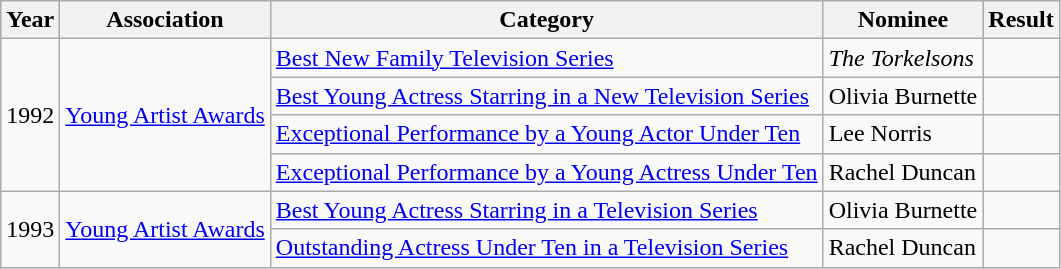<table class="wikitable">
<tr>
<th>Year</th>
<th>Association</th>
<th>Category</th>
<th>Nominee</th>
<th>Result</th>
</tr>
<tr>
<td rowspan="4">1992</td>
<td rowspan="4"><a href='#'>Young Artist Awards</a></td>
<td><a href='#'>Best New Family Television Series</a></td>
<td><em>The Torkelsons</em></td>
<td></td>
</tr>
<tr>
<td><a href='#'>Best Young Actress Starring in a New Television Series</a></td>
<td>Olivia Burnette</td>
<td></td>
</tr>
<tr>
<td><a href='#'>Exceptional Performance by a Young Actor Under Ten</a></td>
<td>Lee Norris</td>
<td></td>
</tr>
<tr>
<td><a href='#'>Exceptional Performance by a Young Actress Under Ten</a></td>
<td>Rachel Duncan</td>
<td></td>
</tr>
<tr>
<td rowspan="2">1993</td>
<td rowspan="2"><a href='#'>Young Artist Awards</a></td>
<td><a href='#'>Best Young Actress Starring in a Television Series</a></td>
<td>Olivia Burnette</td>
<td></td>
</tr>
<tr>
<td><a href='#'>Outstanding Actress Under Ten in a Television Series</a></td>
<td>Rachel Duncan</td>
<td></td>
</tr>
</table>
